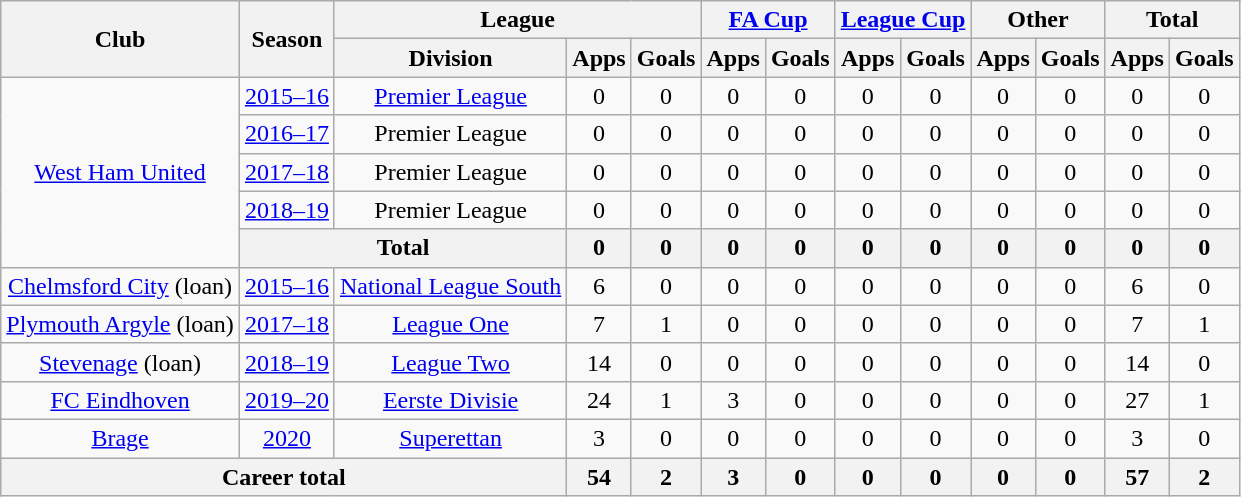<table class="wikitable" style="text-align:center">
<tr>
<th rowspan="2">Club</th>
<th rowspan="2">Season</th>
<th colspan="3">League</th>
<th colspan="2"><a href='#'>FA Cup</a></th>
<th colspan="2"><a href='#'>League Cup</a></th>
<th colspan="2">Other</th>
<th colspan="2">Total</th>
</tr>
<tr>
<th>Division</th>
<th>Apps</th>
<th>Goals</th>
<th>Apps</th>
<th>Goals</th>
<th>Apps</th>
<th>Goals</th>
<th>Apps</th>
<th>Goals</th>
<th>Apps</th>
<th>Goals</th>
</tr>
<tr>
<td rowspan="5"><a href='#'>West Ham United</a></td>
<td><a href='#'>2015–16</a></td>
<td><a href='#'>Premier League</a></td>
<td>0</td>
<td>0</td>
<td>0</td>
<td>0</td>
<td>0</td>
<td>0</td>
<td>0</td>
<td>0</td>
<td>0</td>
<td>0</td>
</tr>
<tr>
<td><a href='#'>2016–17</a></td>
<td>Premier League</td>
<td>0</td>
<td>0</td>
<td>0</td>
<td>0</td>
<td>0</td>
<td>0</td>
<td>0</td>
<td>0</td>
<td>0</td>
<td>0</td>
</tr>
<tr>
<td><a href='#'>2017–18</a></td>
<td>Premier League</td>
<td>0</td>
<td>0</td>
<td>0</td>
<td>0</td>
<td>0</td>
<td>0</td>
<td>0</td>
<td>0</td>
<td>0</td>
<td>0</td>
</tr>
<tr>
<td><a href='#'>2018–19</a></td>
<td>Premier League</td>
<td>0</td>
<td>0</td>
<td>0</td>
<td>0</td>
<td>0</td>
<td>0</td>
<td>0</td>
<td>0</td>
<td>0</td>
<td>0</td>
</tr>
<tr>
<th colspan="2">Total</th>
<th>0</th>
<th>0</th>
<th>0</th>
<th>0</th>
<th>0</th>
<th>0</th>
<th>0</th>
<th>0</th>
<th>0</th>
<th>0</th>
</tr>
<tr>
<td><a href='#'>Chelmsford City</a> (loan)</td>
<td><a href='#'>2015–16</a></td>
<td><a href='#'>National League South</a></td>
<td>6</td>
<td>0</td>
<td>0</td>
<td>0</td>
<td>0</td>
<td>0</td>
<td>0</td>
<td>0</td>
<td>6</td>
<td>0</td>
</tr>
<tr>
<td><a href='#'>Plymouth Argyle</a> (loan)</td>
<td><a href='#'>2017–18</a></td>
<td><a href='#'>League One</a></td>
<td>7</td>
<td>1</td>
<td>0</td>
<td>0</td>
<td>0</td>
<td>0</td>
<td>0</td>
<td>0</td>
<td>7</td>
<td>1</td>
</tr>
<tr>
<td><a href='#'>Stevenage</a> (loan)</td>
<td><a href='#'>2018–19</a></td>
<td><a href='#'>League Two</a></td>
<td>14</td>
<td>0</td>
<td>0</td>
<td>0</td>
<td>0</td>
<td>0</td>
<td>0</td>
<td>0</td>
<td>14</td>
<td>0</td>
</tr>
<tr>
<td><a href='#'>FC Eindhoven</a></td>
<td><a href='#'>2019–20</a></td>
<td><a href='#'>Eerste Divisie</a></td>
<td>24</td>
<td>1</td>
<td>3</td>
<td>0</td>
<td>0</td>
<td>0</td>
<td>0</td>
<td>0</td>
<td>27</td>
<td>1</td>
</tr>
<tr>
<td><a href='#'>Brage</a></td>
<td><a href='#'>2020</a></td>
<td><a href='#'>Superettan</a></td>
<td>3</td>
<td>0</td>
<td>0</td>
<td>0</td>
<td>0</td>
<td>0</td>
<td>0</td>
<td>0</td>
<td>3</td>
<td>0</td>
</tr>
<tr>
<th colspan="3">Career total</th>
<th>54</th>
<th>2</th>
<th>3</th>
<th>0</th>
<th>0</th>
<th>0</th>
<th>0</th>
<th>0</th>
<th>57</th>
<th>2</th>
</tr>
</table>
